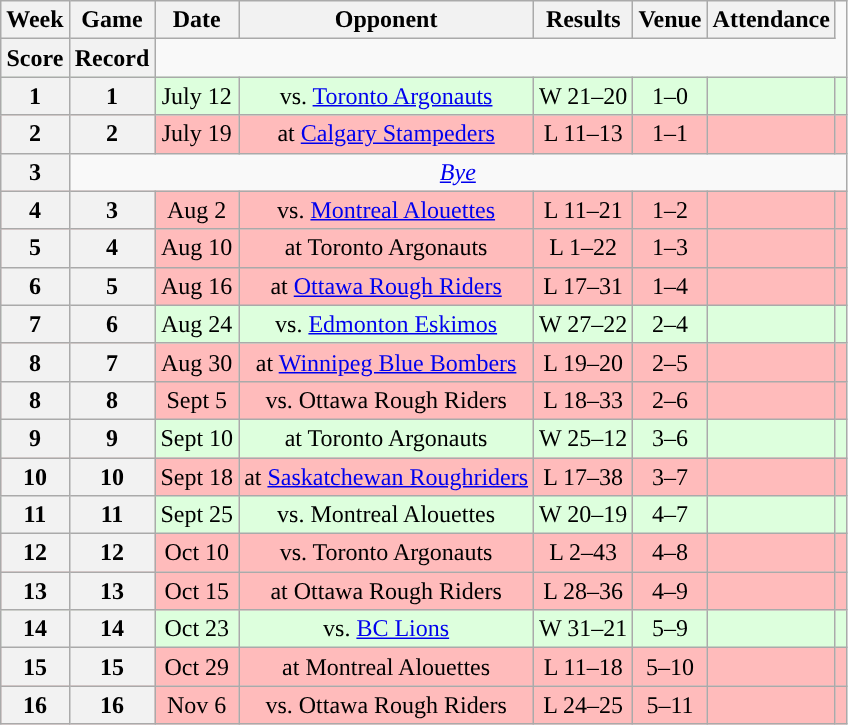<table class="wikitable" style="text-align:center">
<tr>
<th>Week</th>
<th>Game</th>
<th>Date</th>
<th>Opponent</th>
<th>Results</th>
<th>Venue</th>
<th>Attendance</th>
</tr>
<tr>
<th>Score</th>
<th>Record</th>
</tr>
<tr style="background:#ddffdd">
<th>1</th>
<th>1</th>
<td>July 12</td>
<td>vs. <a href='#'>Toronto Argonauts</a></td>
<td>W 21–20</td>
<td>1–0</td>
<td></td>
<td></td>
</tr>
<tr style="background:#ffbbbb">
<th>2</th>
<th>2</th>
<td>July 19</td>
<td>at <a href='#'>Calgary Stampeders</a></td>
<td>L 11–13</td>
<td>1–1</td>
<td></td>
<td></td>
</tr>
<tr>
<th>3</th>
<td colspan="7"><em><a href='#'>Bye</a></em></td>
</tr>
<tr style="background:#ffbbbb">
<th>4</th>
<th>3</th>
<td>Aug 2</td>
<td>vs. <a href='#'>Montreal Alouettes</a></td>
<td>L 11–21</td>
<td>1–2</td>
<td></td>
<td></td>
</tr>
<tr style="background:#ffbbbb">
<th>5</th>
<th>4</th>
<td>Aug 10</td>
<td>at Toronto Argonauts</td>
<td>L 1–22</td>
<td>1–3</td>
<td></td>
<td></td>
</tr>
<tr style="background:#ffbbbb">
<th>6</th>
<th>5</th>
<td>Aug 16</td>
<td>at <a href='#'>Ottawa Rough Riders</a></td>
<td>L 17–31</td>
<td>1–4</td>
<td></td>
<td></td>
</tr>
<tr style="background:#ddffdd">
<th>7</th>
<th>6</th>
<td>Aug 24</td>
<td>vs. <a href='#'>Edmonton Eskimos</a></td>
<td>W 27–22</td>
<td>2–4</td>
<td></td>
<td></td>
</tr>
<tr style="background:#ffbbbb">
<th>8</th>
<th>7</th>
<td>Aug 30</td>
<td>at <a href='#'>Winnipeg Blue Bombers</a></td>
<td>L 19–20</td>
<td>2–5</td>
<td></td>
<td></td>
</tr>
<tr style="background:#ffbbbb">
<th>8</th>
<th>8</th>
<td>Sept 5</td>
<td>vs. Ottawa Rough Riders</td>
<td>L 18–33</td>
<td>2–6</td>
<td></td>
<td></td>
</tr>
<tr style="background:#ddffdd">
<th>9</th>
<th>9</th>
<td>Sept 10</td>
<td>at Toronto Argonauts</td>
<td>W 25–12</td>
<td>3–6</td>
<td></td>
<td></td>
</tr>
<tr style="background:#ffbbbb">
<th>10</th>
<th>10</th>
<td>Sept 18</td>
<td>at <a href='#'>Saskatchewan Roughriders</a></td>
<td>L 17–38</td>
<td>3–7</td>
<td></td>
<td></td>
</tr>
<tr style="background:#ddffdd">
<th>11</th>
<th>11</th>
<td>Sept 25</td>
<td>vs. Montreal Alouettes</td>
<td>W 20–19</td>
<td>4–7</td>
<td></td>
<td></td>
</tr>
<tr style="background:#ffbbbb">
<th>12</th>
<th>12</th>
<td>Oct 10</td>
<td>vs. Toronto Argonauts</td>
<td>L 2–43</td>
<td>4–8</td>
<td></td>
<td></td>
</tr>
<tr style="background:#ffbbbb">
<th>13</th>
<th>13</th>
<td>Oct 15</td>
<td>at Ottawa Rough Riders</td>
<td>L 28–36</td>
<td>4–9</td>
<td></td>
<td></td>
</tr>
<tr style="background:#ddffdd">
<th>14</th>
<th>14</th>
<td>Oct 23</td>
<td>vs. <a href='#'>BC Lions</a></td>
<td>W 31–21</td>
<td>5–9</td>
<td></td>
<td></td>
</tr>
<tr style="background:#ffbbbb">
<th>15</th>
<th>15</th>
<td>Oct 29</td>
<td>at Montreal Alouettes</td>
<td>L 11–18</td>
<td>5–10</td>
<td></td>
<td></td>
</tr>
<tr style="background:#ffbbbb">
<th>16</th>
<th>16</th>
<td>Nov 6</td>
<td>vs. Ottawa Rough Riders</td>
<td>L 24–25</td>
<td>5–11</td>
<td></td>
<td></td>
</tr>
</table>
